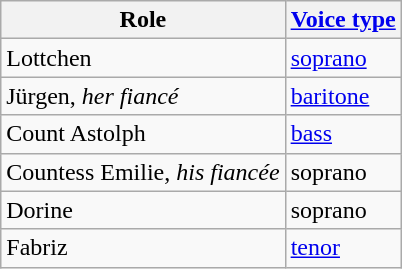<table class="wikitable">
<tr>
<th>Role</th>
<th><a href='#'>Voice type</a></th>
</tr>
<tr>
<td>Lottchen</td>
<td><a href='#'>soprano</a></td>
</tr>
<tr>
<td>Jürgen, <em>her fiancé</em></td>
<td><a href='#'>baritone</a></td>
</tr>
<tr>
<td>Count Astolph</td>
<td><a href='#'>bass</a></td>
</tr>
<tr>
<td>Countess Emilie, <em>his fiancée</em></td>
<td>soprano</td>
</tr>
<tr>
<td>Dorine</td>
<td>soprano</td>
</tr>
<tr>
<td>Fabriz</td>
<td><a href='#'>tenor</a></td>
</tr>
</table>
